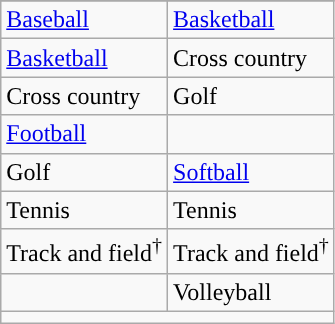<table class="wikitable" style=" ">
<tr>
</tr>
<tr>
<td><a href='#'>Baseball</a></td>
<td><a href='#'>Basketball</a></td>
</tr>
<tr>
<td><a href='#'>Basketball</a></td>
<td>Cross country</td>
</tr>
<tr>
<td>Cross country</td>
<td>Golf</td>
</tr>
<tr>
<td><a href='#'>Football</a></td>
<td></td>
</tr>
<tr>
<td>Golf</td>
<td><a href='#'>Softball</a></td>
</tr>
<tr>
<td>Tennis</td>
<td>Tennis</td>
</tr>
<tr>
<td>Track and field<sup>†</sup></td>
<td>Track and field<sup>†</sup></td>
</tr>
<tr>
<td></td>
<td>Volleyball</td>
</tr>
<tr>
<td colspan="2"></td>
</tr>
</table>
